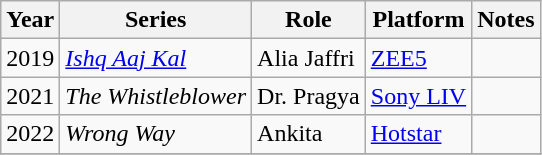<table class="wikitable">
<tr>
<th>Year</th>
<th>Series</th>
<th>Role</th>
<th>Platform</th>
<th>Notes</th>
</tr>
<tr>
<td>2019</td>
<td><em><a href='#'>Ishq Aaj Kal</a></em></td>
<td>Alia Jaffri</td>
<td><a href='#'>ZEE5</a></td>
<td></td>
</tr>
<tr>
<td>2021</td>
<td><em>The Whistleblower</em></td>
<td>Dr. Pragya</td>
<td rowspan="1"><a href='#'>Sony LIV</a></td>
<td></td>
</tr>
<tr>
<td>2022</td>
<td><em>Wrong Way</em></td>
<td>Ankita</td>
<td rowspan="1"><a href='#'>Hotstar</a></td>
<td></td>
</tr>
<tr>
</tr>
</table>
